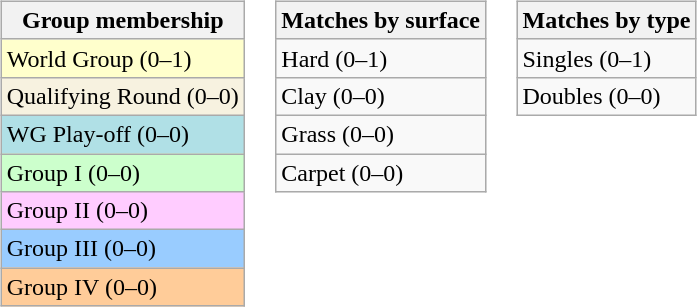<table>
<tr valign=top>
<td><br><table class=wikitable>
<tr>
<th>Group membership</th>
</tr>
<tr bgcolor=#FFFFCC>
<td>World Group (0–1)</td>
</tr>
<tr bgcolor="#F7F2E0">
<td>Qualifying Round (0–0)</td>
</tr>
<tr style="background:#B0E0E6;">
<td>WG Play-off (0–0)</td>
</tr>
<tr bgcolor=#CCFFCC>
<td>Group I (0–0)</td>
</tr>
<tr bgcolor=#FFCCFF>
<td>Group II (0–0)</td>
</tr>
<tr bgcolor=#99CCFF>
<td>Group III (0–0)</td>
</tr>
<tr bgcolor=#FFCC99>
<td>Group IV (0–0)</td>
</tr>
</table>
</td>
<td><br><table class=wikitable>
<tr>
<th>Matches by surface</th>
</tr>
<tr>
<td>Hard (0–1)</td>
</tr>
<tr>
<td>Clay (0–0)</td>
</tr>
<tr>
<td>Grass (0–0)</td>
</tr>
<tr>
<td>Carpet (0–0)</td>
</tr>
</table>
</td>
<td><br><table class=wikitable>
<tr>
<th>Matches by type</th>
</tr>
<tr>
<td>Singles (0–1)</td>
</tr>
<tr>
<td>Doubles (0–0)</td>
</tr>
</table>
</td>
</tr>
</table>
